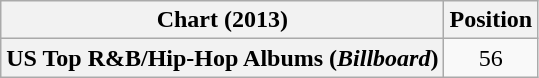<table class="wikitable plainrowheaders" style="text-align:center">
<tr>
<th scope="col">Chart (2013)</th>
<th scope="col">Position</th>
</tr>
<tr>
<th scope="row">US Top R&B/Hip-Hop Albums (<em>Billboard</em>)</th>
<td>56</td>
</tr>
</table>
